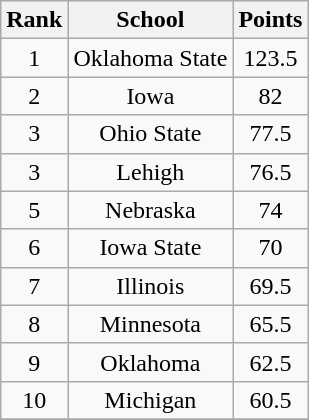<table class="wikitable" style="text-align:center">
<tr>
<th>Rank</th>
<th>School</th>
<th>Points</th>
</tr>
<tr>
<td>1</td>
<td align=center>Oklahoma State</td>
<td>123.5</td>
</tr>
<tr>
<td>2</td>
<td align=center>Iowa</td>
<td>82</td>
</tr>
<tr>
<td>3</td>
<td align=center>Ohio State</td>
<td>77.5</td>
</tr>
<tr>
<td>3</td>
<td align=center>Lehigh</td>
<td>76.5</td>
</tr>
<tr>
<td>5</td>
<td align=center>Nebraska</td>
<td>74</td>
</tr>
<tr>
<td>6</td>
<td align=center>Iowa State</td>
<td>70</td>
</tr>
<tr>
<td>7</td>
<td align=center>Illinois</td>
<td>69.5</td>
</tr>
<tr>
<td>8</td>
<td align=center>Minnesota</td>
<td>65.5</td>
</tr>
<tr>
<td>9</td>
<td align=center>Oklahoma</td>
<td>62.5</td>
</tr>
<tr>
<td>10</td>
<td align=center>Michigan</td>
<td>60.5</td>
</tr>
<tr>
</tr>
</table>
